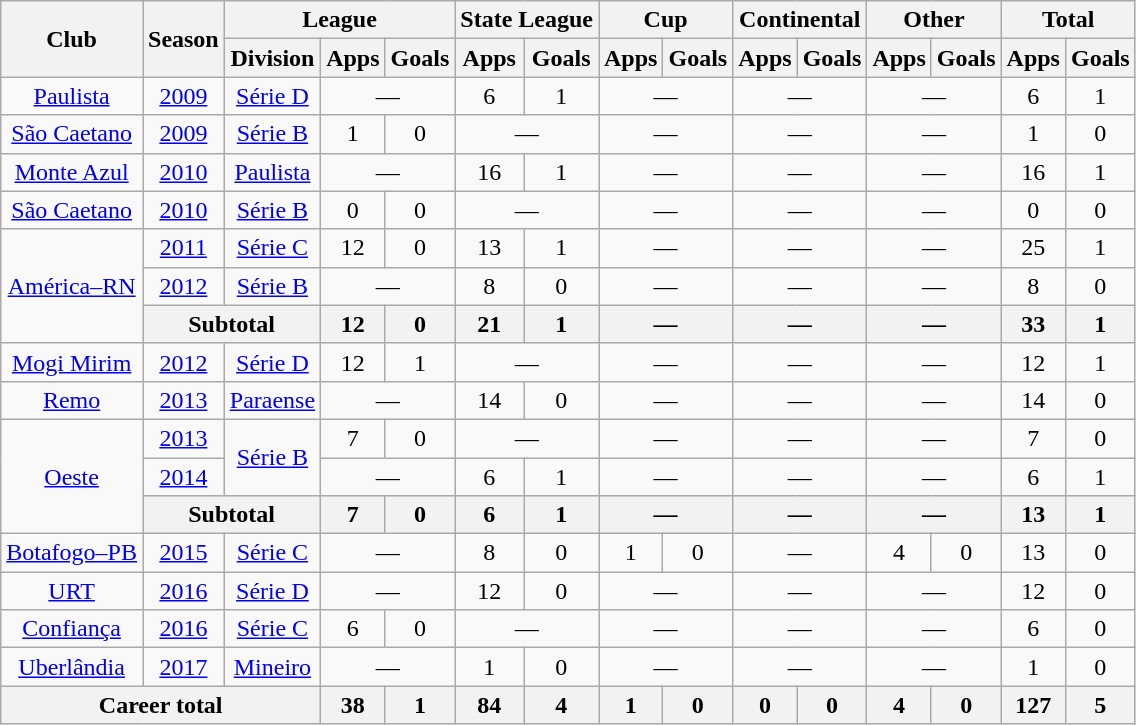<table class="wikitable" style="text-align: center;">
<tr>
<th rowspan="2">Club</th>
<th rowspan="2">Season</th>
<th colspan="3">League</th>
<th colspan="2">State League</th>
<th colspan="2">Cup</th>
<th colspan="2">Continental</th>
<th colspan="2">Other</th>
<th colspan="2">Total</th>
</tr>
<tr>
<th>Division</th>
<th>Apps</th>
<th>Goals</th>
<th>Apps</th>
<th>Goals</th>
<th>Apps</th>
<th>Goals</th>
<th>Apps</th>
<th>Goals</th>
<th>Apps</th>
<th>Goals</th>
<th>Apps</th>
<th>Goals</th>
</tr>
<tr>
<td align="center"><a href='#'>Paulista</a></td>
<td><a href='#'>2009</a></td>
<td><a href='#'>Série D</a></td>
<td colspan="2">—</td>
<td>6</td>
<td>1</td>
<td colspan="2">—</td>
<td colspan="2">—</td>
<td colspan="2">—</td>
<td>6</td>
<td>1</td>
</tr>
<tr>
<td align="center"><a href='#'>São Caetano</a></td>
<td><a href='#'>2009</a></td>
<td><a href='#'>Série B</a></td>
<td>1</td>
<td>0</td>
<td colspan="2">—</td>
<td colspan="2">—</td>
<td colspan="2">—</td>
<td colspan="2">—</td>
<td>1</td>
<td>0</td>
</tr>
<tr>
<td align="center"><a href='#'>Monte Azul</a></td>
<td><a href='#'>2010</a></td>
<td><a href='#'>Paulista</a></td>
<td colspan="2">—</td>
<td>16</td>
<td>1</td>
<td colspan="2">—</td>
<td colspan="2">—</td>
<td colspan="2">—</td>
<td>16</td>
<td>1</td>
</tr>
<tr>
<td align="center"><a href='#'>São Caetano</a></td>
<td><a href='#'>2010</a></td>
<td><a href='#'>Série B</a></td>
<td>0</td>
<td>0</td>
<td colspan="2">—</td>
<td colspan="2">—</td>
<td colspan="2">—</td>
<td colspan="2">—</td>
<td>0</td>
<td>0</td>
</tr>
<tr>
<td rowspan=3 align="center"><a href='#'>América–RN</a></td>
<td><a href='#'>2011</a></td>
<td><a href='#'>Série C</a></td>
<td>12</td>
<td>0</td>
<td>13</td>
<td>1</td>
<td colspan="2">—</td>
<td colspan="2">—</td>
<td colspan="2">—</td>
<td>25</td>
<td>1</td>
</tr>
<tr>
<td><a href='#'>2012</a></td>
<td><a href='#'>Série B</a></td>
<td colspan="2">—</td>
<td>8</td>
<td>0</td>
<td colspan="2">—</td>
<td colspan="2">—</td>
<td colspan="2">—</td>
<td>8</td>
<td>0</td>
</tr>
<tr>
<th colspan="2">Subtotal</th>
<th>12</th>
<th>0</th>
<th>21</th>
<th>1</th>
<th colspan="2">—</th>
<th colspan="2">—</th>
<th colspan="2">—</th>
<th>33</th>
<th>1</th>
</tr>
<tr>
<td align="center"><a href='#'>Mogi Mirim</a></td>
<td><a href='#'>2012</a></td>
<td><a href='#'>Série D</a></td>
<td>12</td>
<td>1</td>
<td colspan="2">—</td>
<td colspan="2">—</td>
<td colspan="2">—</td>
<td colspan="2">—</td>
<td>12</td>
<td>1</td>
</tr>
<tr>
<td align="center"><a href='#'>Remo</a></td>
<td><a href='#'>2013</a></td>
<td><a href='#'>Paraense</a></td>
<td colspan="2">—</td>
<td>14</td>
<td>0</td>
<td colspan="2">—</td>
<td colspan="2">—</td>
<td colspan="2">—</td>
<td>14</td>
<td>0</td>
</tr>
<tr>
<td rowspan=3 align="center"><a href='#'>Oeste</a></td>
<td><a href='#'>2013</a></td>
<td rowspan=2><a href='#'>Série B</a></td>
<td>7</td>
<td>0</td>
<td colspan="2">—</td>
<td colspan="2">—</td>
<td colspan="2">—</td>
<td colspan="2">—</td>
<td>7</td>
<td>0</td>
</tr>
<tr>
<td><a href='#'>2014</a></td>
<td colspan="2">—</td>
<td>6</td>
<td>1</td>
<td colspan="2">—</td>
<td colspan="2">—</td>
<td colspan="2">—</td>
<td>6</td>
<td>1</td>
</tr>
<tr>
<th colspan="2">Subtotal</th>
<th>7</th>
<th>0</th>
<th>6</th>
<th>1</th>
<th colspan="2">—</th>
<th colspan="2">—</th>
<th colspan="2">—</th>
<th>13</th>
<th>1</th>
</tr>
<tr>
<td align="center"><a href='#'>Botafogo–PB</a></td>
<td><a href='#'>2015</a></td>
<td><a href='#'>Série C</a></td>
<td colspan="2">—</td>
<td>8</td>
<td>0</td>
<td>1</td>
<td>0</td>
<td colspan="2">—</td>
<td>4</td>
<td>0</td>
<td>13</td>
<td>0</td>
</tr>
<tr>
<td align="center"><a href='#'>URT</a></td>
<td><a href='#'>2016</a></td>
<td><a href='#'>Série D</a></td>
<td colspan="2">—</td>
<td>12</td>
<td>0</td>
<td colspan="2">—</td>
<td colspan="2">—</td>
<td colspan="2">—</td>
<td>12</td>
<td>0</td>
</tr>
<tr>
<td align="center"><a href='#'>Confiança</a></td>
<td><a href='#'>2016</a></td>
<td><a href='#'>Série C</a></td>
<td>6</td>
<td>0</td>
<td colspan="2">—</td>
<td colspan="2">—</td>
<td colspan="2">—</td>
<td colspan="2">—</td>
<td>6</td>
<td>0</td>
</tr>
<tr>
<td align="center"><a href='#'>Uberlândia</a></td>
<td><a href='#'>2017</a></td>
<td><a href='#'>Mineiro</a></td>
<td colspan="2">—</td>
<td>1</td>
<td>0</td>
<td colspan="2">—</td>
<td colspan="2">—</td>
<td colspan="2">—</td>
<td>1</td>
<td>0</td>
</tr>
<tr>
<th colspan="3"><strong>Career total</strong></th>
<th>38</th>
<th>1</th>
<th>84</th>
<th>4</th>
<th>1</th>
<th>0</th>
<th>0</th>
<th>0</th>
<th>4</th>
<th>0</th>
<th>127</th>
<th>5</th>
</tr>
</table>
